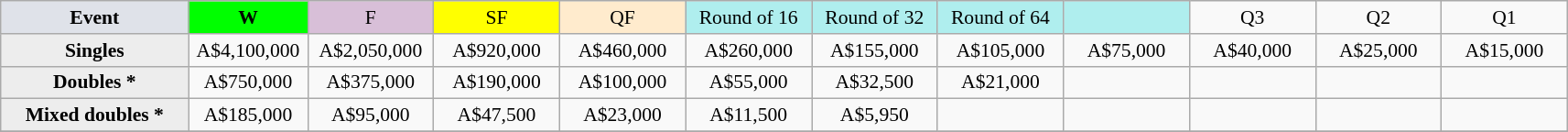<table class="wikitable" style="font-size:90%;text-align:center">
<tr>
<td style="width:130px; background:#dfe2e9;"><strong>Event</strong></td>
<td style="width:80px; background:lime;"><strong>W</strong></td>
<td style="width:85px; background:thistle;">F</td>
<td style="width:85px; background:#ff0;">SF</td>
<td style="width:85px; background:#ffebcd;">QF</td>
<td style="width:85px; background:#afeeee;">Round of 16</td>
<td style="width:85px; background:#afeeee;">Round of 32</td>
<td style="width:85px; background:#afeeee;">Round of 64</td>
<td style="width:85px; background:#afeeee;"></td>
<td style="width:85px;">Q3</td>
<td style="width:85px;">Q2</td>
<td style="width:85px;">Q1</td>
</tr>
<tr>
<td style="background:#ededed;"><strong>Singles</strong></td>
<td>A$4,100,000</td>
<td>A$2,050,000</td>
<td>A$920,000</td>
<td>A$460,000</td>
<td>A$260,000</td>
<td>A$155,000</td>
<td>A$105,000</td>
<td>A$75,000</td>
<td>A$40,000</td>
<td>A$25,000</td>
<td>A$15,000</td>
</tr>
<tr>
<td style="background:#ededed;"><strong>Doubles *</strong></td>
<td>A$750,000</td>
<td>A$375,000</td>
<td>A$190,000</td>
<td>A$100,000</td>
<td>A$55,000</td>
<td>A$32,500</td>
<td>A$21,000</td>
<td></td>
<td></td>
<td></td>
<td></td>
</tr>
<tr>
<td style="background:#ededed;"><strong>Mixed doubles *</strong></td>
<td>A$185,000</td>
<td>A$95,000</td>
<td>A$47,500</td>
<td>A$23,000</td>
<td>A$11,500</td>
<td>A$5,950</td>
<td></td>
<td></td>
<td></td>
<td></td>
<td></td>
</tr>
<tr>
</tr>
</table>
